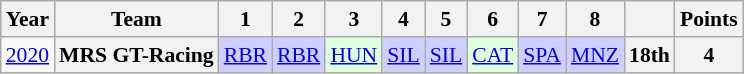<table class="wikitable" style="text-align:center; font-size:90%">
<tr>
<th>Year</th>
<th>Team</th>
<th>1</th>
<th>2</th>
<th>3</th>
<th>4</th>
<th>5</th>
<th>6</th>
<th>7</th>
<th>8</th>
<th></th>
<th>Points</th>
</tr>
<tr>
<td><a href='#'>2020</a></td>
<th>MRS GT-Racing</th>
<td style="background:#CFCFFF;"><a href='#'>RBR</a><br></td>
<td style="background:#CFCFFF;"><a href='#'>RBR</a><br></td>
<td style="background:#DFFFDF;"><a href='#'>HUN</a><br></td>
<td style="background:#CFCFFF;"><a href='#'>SIL</a><br></td>
<td style="background:#CFCFFF;"><a href='#'>SIL</a><br></td>
<td style="background:#DFFFDF;"><a href='#'>CAT</a><br></td>
<td style="background:#CFCFFF;"><a href='#'>SPA</a><br></td>
<td style="background:#CFCFFF;"><a href='#'>MNZ</a><br></td>
<th>18th</th>
<th>4</th>
</tr>
</table>
